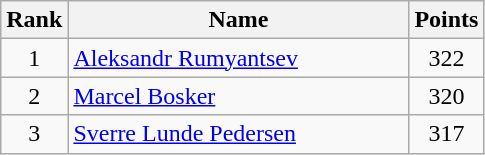<table class="wikitable" border="1" style="text-align:center">
<tr>
<th width=30>Rank</th>
<th width=220>Name</th>
<th width=25>Points</th>
</tr>
<tr>
<td>1</td>
<td align="left"> <a href='#'>Aleksandr Rumyantsev</a></td>
<td>322</td>
</tr>
<tr>
<td>2</td>
<td align="left"> <a href='#'>Marcel Bosker</a></td>
<td>320</td>
</tr>
<tr>
<td>3</td>
<td align="left"> <a href='#'>Sverre Lunde Pedersen</a></td>
<td>317</td>
</tr>
</table>
